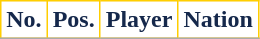<table class="wikitable sortable">
<tr>
<th style="background:#FFFFFF; color:#15284B; border:1px solid #FFCE00;" scope="col">No.</th>
<th style="background:#FFFFFF; color:#15284B; border:1px solid #FFCE00;" scope="col">Pos.</th>
<th style="background:#FFFFFF; color:#15284B; border:1px solid #FFCE00;" scope="col">Player</th>
<th style="background:#FFFFFF; color:#15284B; border:1px solid #FFCE00;" scope="col">Nation</th>
</tr>
<tr>
</tr>
</table>
